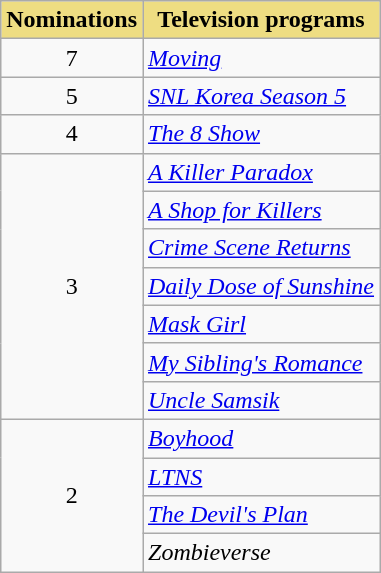<table class="wikitable">
<tr>
<th style="background:#EEDD82; text-align:center">Nominations</th>
<th style="background:#EEDD82; text-align:center">Television programs</th>
</tr>
<tr>
<td style="text-align:center">7</td>
<td><em><a href='#'>Moving</a></em></td>
</tr>
<tr>
<td style="text-align:center">5</td>
<td><em><a href='#'>SNL Korea Season 5</a></em></td>
</tr>
<tr>
<td style="text-align:center">4</td>
<td><em><a href='#'>The 8 Show</a></em></td>
</tr>
<tr>
<td style="text-align:center" rowspan="7">3</td>
<td><em><a href='#'>A Killer Paradox</a></em></td>
</tr>
<tr>
<td><em><a href='#'>A Shop for Killers</a></em></td>
</tr>
<tr>
<td><em><a href='#'>Crime Scene Returns</a></em></td>
</tr>
<tr>
<td><em><a href='#'>Daily Dose of Sunshine</a></em></td>
</tr>
<tr>
<td><em><a href='#'>Mask Girl</a></em></td>
</tr>
<tr>
<td><em><a href='#'>My Sibling's Romance</a></em></td>
</tr>
<tr>
<td><em><a href='#'>Uncle Samsik</a></em></td>
</tr>
<tr>
<td style="text-align:center" rowspan="4">2</td>
<td><em><a href='#'>Boyhood</a></em></td>
</tr>
<tr>
<td><em><a href='#'>LTNS</a></em></td>
</tr>
<tr>
<td><em><a href='#'>The Devil's Plan</a></em></td>
</tr>
<tr>
<td><em>Zombieverse</em></td>
</tr>
</table>
